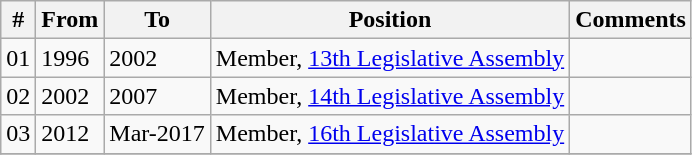<table class="wikitable sortable">
<tr>
<th>#</th>
<th>From</th>
<th>To</th>
<th>Position</th>
<th>Comments</th>
</tr>
<tr>
<td>01</td>
<td>1996</td>
<td>2002</td>
<td>Member, <a href='#'>13th Legislative Assembly</a></td>
<td></td>
</tr>
<tr>
<td>02</td>
<td>2002</td>
<td>2007</td>
<td>Member, <a href='#'>14th Legislative Assembly</a></td>
<td></td>
</tr>
<tr>
<td>03</td>
<td>2012</td>
<td>Mar-2017</td>
<td>Member, <a href='#'>16th Legislative Assembly</a></td>
<td></td>
</tr>
<tr>
</tr>
</table>
